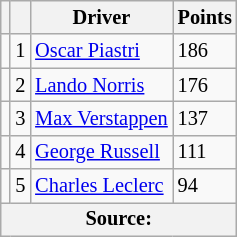<table class="wikitable" style="font-size: 85%;">
<tr>
<th scope="col"></th>
<th scope="col"></th>
<th scope="col">Driver</th>
<th scope="col">Points</th>
</tr>
<tr>
<td align="left"></td>
<td align="center">1</td>
<td> <a href='#'>Oscar Piastri</a></td>
<td align="left">186</td>
</tr>
<tr>
<td align="left"></td>
<td align="center">2</td>
<td> <a href='#'>Lando Norris</a></td>
<td align="left">176</td>
</tr>
<tr>
<td align="left"></td>
<td align="center">3</td>
<td> <a href='#'>Max Verstappen</a></td>
<td align="left">137</td>
</tr>
<tr>
<td align="left"></td>
<td align="center">4</td>
<td> <a href='#'>George Russell</a></td>
<td align="left">111</td>
</tr>
<tr>
<td align="left"></td>
<td align="center">5</td>
<td> <a href='#'>Charles Leclerc</a></td>
<td align="left">94</td>
</tr>
<tr>
<th colspan=4>Source:</th>
</tr>
</table>
